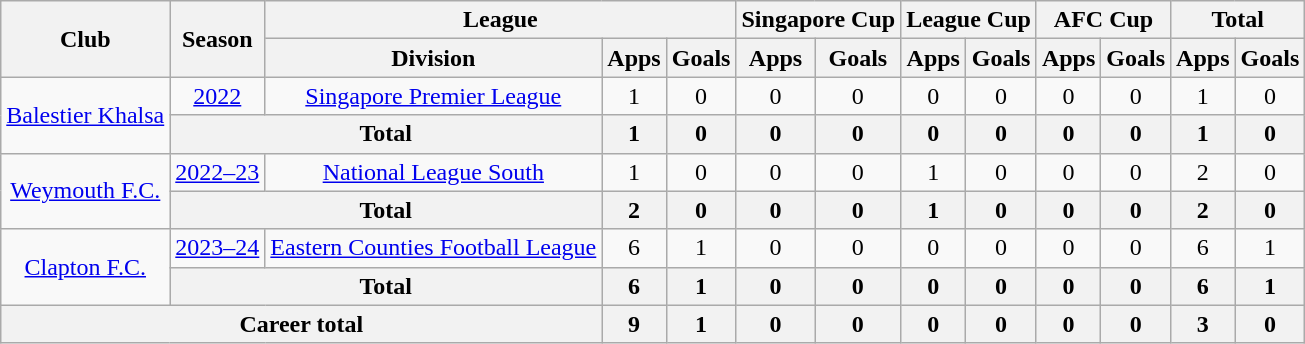<table class="wikitable" style="text-align: center">
<tr>
<th rowspan="2">Club</th>
<th rowspan="2">Season</th>
<th colspan="3">League</th>
<th colspan="2">Singapore Cup</th>
<th colspan="2">League Cup</th>
<th colspan="2">AFC Cup</th>
<th colspan="2">Total</th>
</tr>
<tr>
<th>Division</th>
<th>Apps</th>
<th>Goals</th>
<th>Apps</th>
<th>Goals</th>
<th>Apps</th>
<th>Goals</th>
<th>Apps</th>
<th>Goals</th>
<th>Apps</th>
<th>Goals</th>
</tr>
<tr>
<td rowspan="2"> <a href='#'>Balestier Khalsa</a></td>
<td><a href='#'>2022</a></td>
<td><a href='#'>Singapore Premier League</a></td>
<td>1</td>
<td>0</td>
<td>0</td>
<td>0</td>
<td>0</td>
<td>0</td>
<td>0</td>
<td>0</td>
<td>1</td>
<td>0</td>
</tr>
<tr>
<th colspan=2>Total</th>
<th>1</th>
<th>0</th>
<th>0</th>
<th>0</th>
<th>0</th>
<th>0</th>
<th>0</th>
<th>0</th>
<th>1</th>
<th>0</th>
</tr>
<tr>
<td rowspan="2"> <a href='#'>Weymouth F.C.</a></td>
<td><a href='#'>2022–23</a></td>
<td><a href='#'>National League South</a></td>
<td>1</td>
<td>0</td>
<td>0</td>
<td>0</td>
<td>1</td>
<td>0</td>
<td>0</td>
<td>0</td>
<td>2</td>
<td>0</td>
</tr>
<tr>
<th colspan=2>Total</th>
<th>2</th>
<th>0</th>
<th>0</th>
<th>0</th>
<th>1</th>
<th>0</th>
<th>0</th>
<th>0</th>
<th>2</th>
<th>0</th>
</tr>
<tr>
<td rowspan="2"> <a href='#'>Clapton F.C.</a></td>
<td><a href='#'>2023–24</a></td>
<td><a href='#'>Eastern Counties Football League</a></td>
<td>6</td>
<td>1</td>
<td>0</td>
<td>0</td>
<td>0</td>
<td>0</td>
<td>0</td>
<td>0</td>
<td>6</td>
<td>1</td>
</tr>
<tr>
<th colspan=2>Total</th>
<th>6</th>
<th>1</th>
<th>0</th>
<th>0</th>
<th>0</th>
<th>0</th>
<th>0</th>
<th>0</th>
<th>6</th>
<th>1</th>
</tr>
<tr>
<th colspan=3>Career total</th>
<th>9</th>
<th>1</th>
<th>0</th>
<th>0</th>
<th>0</th>
<th>0</th>
<th>0</th>
<th>0</th>
<th>3</th>
<th>0</th>
</tr>
</table>
